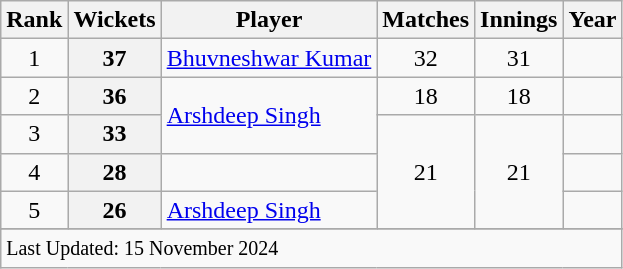<table class="wikitable sortable">
<tr>
<th scope=col>Rank</th>
<th scope=col>Wickets</th>
<th scope=col>Player</th>
<th scope=col>Matches</th>
<th scope=col>Innings</th>
<th scope=col>Year</th>
</tr>
<tr>
<td align=center>1</td>
<th scope=row style=text-align:center;>37</th>
<td><a href='#'>Bhuvneshwar Kumar</a></td>
<td align=center>32</td>
<td align=center>31</td>
<td></td>
</tr>
<tr>
<td align=center>2</td>
<th scope=row style=text-align:center;>36</th>
<td rowspan=2><a href='#'>Arshdeep Singh</a></td>
<td align=center>18</td>
<td align=center>18</td>
<td></td>
</tr>
<tr>
<td align=center>3</td>
<th scope=row style=text-align:center;>33</th>
<td align=center rowspan=3>21</td>
<td align=center rowspan=3>21</td>
<td></td>
</tr>
<tr>
<td align=center>4</td>
<th scope=row style=text-align:center;>28</th>
<td></td>
<td></td>
</tr>
<tr>
<td align=center>5</td>
<th scope=row style=text-align:center;>26</th>
<td><a href='#'>Arshdeep Singh</a></td>
<td></td>
</tr>
<tr>
</tr>
<tr class=sortbottom>
<td colspan=6><small>Last Updated: 15 November 2024</small></td>
</tr>
</table>
